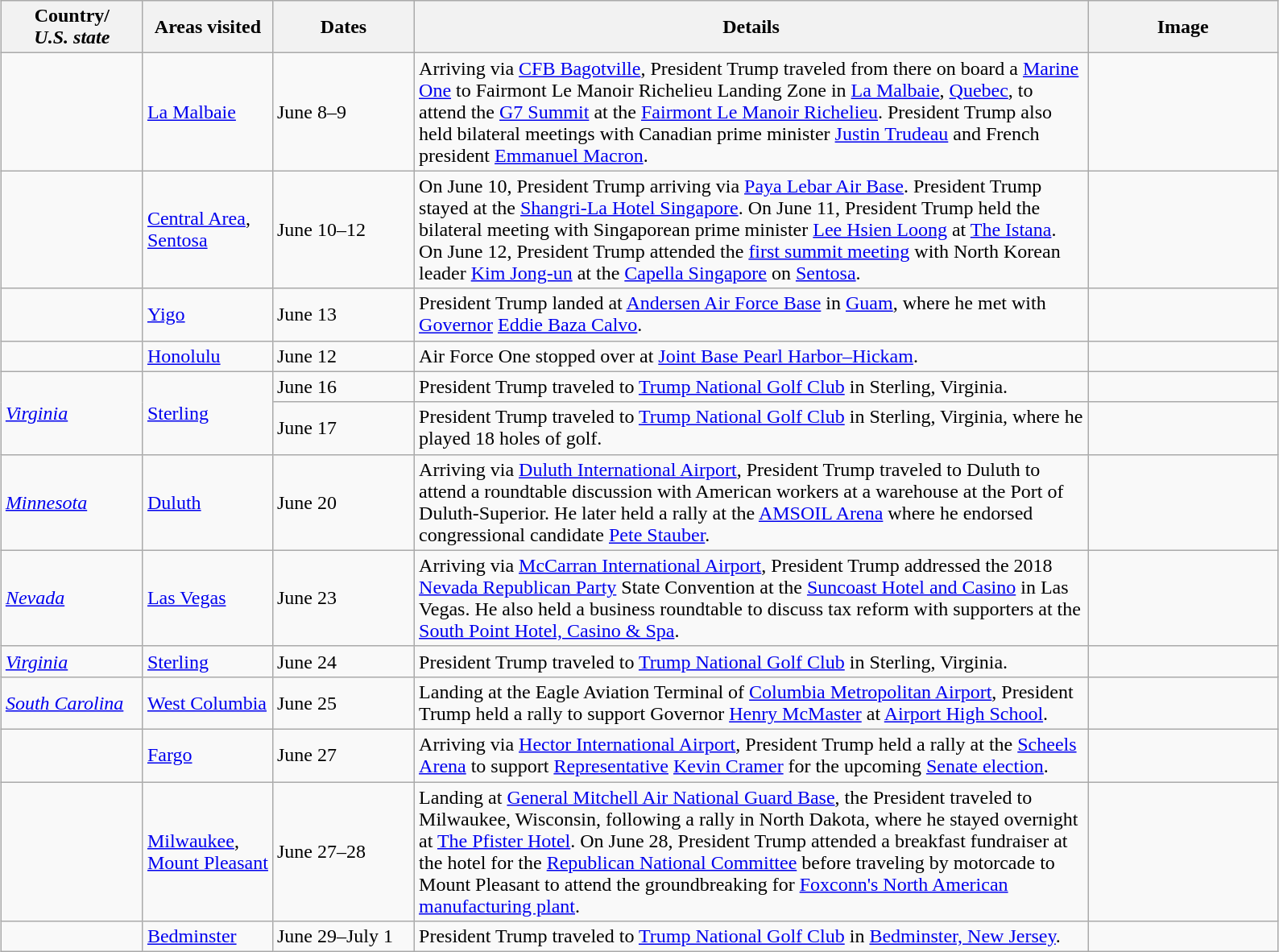<table class="wikitable" style="margin: 1em auto 1em auto">
<tr>
<th width=110>Country/<br><em>U.S. state</em></th>
<th width=100>Areas visited</th>
<th width=110>Dates</th>
<th width=550>Details</th>
<th width=150>Image</th>
</tr>
<tr>
<td></td>
<td><a href='#'>La Malbaie</a></td>
<td>June 8–9</td>
<td>Arriving via <a href='#'>CFB Bagotville</a>, President Trump traveled from there on board a <a href='#'>Marine One</a> to Fairmont Le Manoir Richelieu Landing Zone in <a href='#'>La Malbaie</a>, <a href='#'>Quebec</a>, to attend the <a href='#'>G7 Summit</a> at the <a href='#'>Fairmont Le Manoir Richelieu</a>. President Trump also held bilateral meetings with Canadian prime minister <a href='#'>Justin Trudeau</a> and French president <a href='#'>Emmanuel Macron</a>.</td>
<td></td>
</tr>
<tr>
<td></td>
<td><a href='#'>Central Area</a>, <a href='#'>Sentosa</a></td>
<td>June 10–12</td>
<td>On June 10, President Trump arriving via <a href='#'>Paya Lebar Air Base</a>. President Trump stayed at the <a href='#'>Shangri-La Hotel Singapore</a>. On June 11, President Trump held the bilateral meeting with Singaporean prime minister <a href='#'>Lee Hsien Loong</a> at <a href='#'>The Istana</a>. On June 12, President Trump attended the <a href='#'>first summit meeting</a> with North Korean leader <a href='#'>Kim Jong-un</a> at the <a href='#'>Capella Singapore</a> on <a href='#'>Sentosa</a>.</td>
<td></td>
</tr>
<tr>
<td><em></em></td>
<td><a href='#'>Yigo</a></td>
<td>June 13</td>
<td>President Trump landed at <a href='#'>Andersen Air Force Base</a> in <a href='#'>Guam</a>, where he met with <a href='#'>Governor</a> <a href='#'>Eddie Baza Calvo</a>.</td>
<td></td>
</tr>
<tr>
<td><em></em></td>
<td><a href='#'>Honolulu</a></td>
<td>June 12</td>
<td>Air Force One stopped over at <a href='#'>Joint Base Pearl Harbor–Hickam</a>.</td>
<td></td>
</tr>
<tr>
<td rowspan="2"> <em><a href='#'>Virginia</a></em></td>
<td rowspan="2"><a href='#'>Sterling</a></td>
<td>June 16</td>
<td>President Trump traveled to <a href='#'>Trump National Golf Club</a> in Sterling, Virginia.</td>
<td></td>
</tr>
<tr>
<td>June 17</td>
<td>President Trump traveled to <a href='#'>Trump National Golf Club</a> in Sterling, Virginia, where he played 18 holes of golf.</td>
<td></td>
</tr>
<tr>
<td> <em><a href='#'>Minnesota</a></em></td>
<td><a href='#'>Duluth</a></td>
<td>June 20</td>
<td>Arriving via <a href='#'>Duluth International Airport</a>, President Trump traveled to Duluth to attend a roundtable discussion with American workers at a warehouse at the Port of Duluth-Superior. He later held a rally at the <a href='#'>AMSOIL Arena</a> where he endorsed congressional candidate <a href='#'>Pete Stauber</a>.</td>
<td></td>
</tr>
<tr>
<td> <em><a href='#'>Nevada</a></em></td>
<td><a href='#'>Las Vegas</a></td>
<td>June 23</td>
<td>Arriving via <a href='#'>McCarran International Airport</a>, President Trump addressed the 2018 <a href='#'>Nevada Republican Party</a> State Convention at the <a href='#'>Suncoast Hotel and Casino</a> in Las Vegas. He also held a business roundtable to discuss tax reform with supporters at the <a href='#'>South Point Hotel, Casino & Spa</a>.</td>
<td></td>
</tr>
<tr>
<td> <em><a href='#'>Virginia</a></em></td>
<td><a href='#'>Sterling</a></td>
<td>June 24</td>
<td>President Trump traveled to <a href='#'>Trump National Golf Club</a> in Sterling, Virginia.</td>
<td></td>
</tr>
<tr>
<td> <em><a href='#'>South Carolina</a></em></td>
<td><a href='#'>West Columbia</a></td>
<td>June 25</td>
<td>Landing at the Eagle Aviation Terminal of <a href='#'>Columbia Metropolitan Airport</a>, President Trump held a rally to support Governor <a href='#'>Henry McMaster</a> at <a href='#'>Airport High School</a>.</td>
<td></td>
</tr>
<tr>
<td><em></em></td>
<td><a href='#'>Fargo</a></td>
<td>June 27</td>
<td>Arriving via <a href='#'>Hector International Airport</a>, President Trump held a rally at the <a href='#'>Scheels Arena</a> to support <a href='#'>Representative</a> <a href='#'>Kevin Cramer</a> for the upcoming <a href='#'>Senate election</a>.</td>
<td></td>
</tr>
<tr>
<td><em></em></td>
<td><a href='#'>Milwaukee</a>,<br><a href='#'>Mount Pleasant</a></td>
<td>June 27–28</td>
<td>Landing at <a href='#'>General Mitchell Air National Guard Base</a>, the President traveled to Milwaukee, Wisconsin, following a rally in North Dakota, where he stayed overnight at <a href='#'>The Pfister Hotel</a>. On June 28, President Trump attended a breakfast fundraiser at the hotel for the <a href='#'>Republican National Committee</a> before traveling by motorcade to Mount Pleasant to attend the groundbreaking for <a href='#'>Foxconn's North American manufacturing plant</a>.</td>
<td></td>
</tr>
<tr>
<td><em></em></td>
<td><a href='#'>Bedminster</a></td>
<td>June 29–July 1</td>
<td>President Trump traveled to <a href='#'>Trump National Golf Club</a> in <a href='#'>Bedminster, New Jersey</a>.</td>
<td></td>
</tr>
</table>
